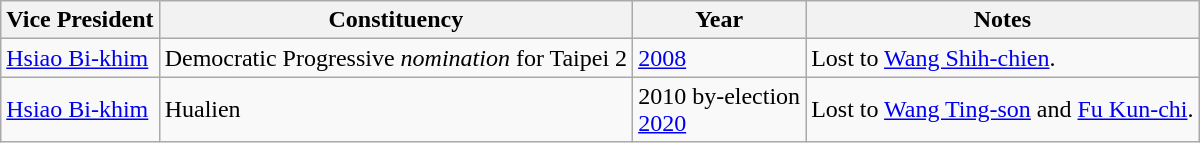<table class=wikitable>
<tr>
<th>Vice President</th>
<th>Constituency</th>
<th>Year</th>
<th>Notes</th>
</tr>
<tr>
<td nowrap><a href='#'>Hsiao Bi-khim</a></td>
<td nowrap>Democratic Progressive <em>nomination</em> for Taipei 2</td>
<td><a href='#'>2008</a></td>
<td>Lost to <a href='#'>Wang Shih-chien</a>.</td>
</tr>
<tr>
<td nowrap><a href='#'>Hsiao Bi-khim</a></td>
<td nowrap>Hualien</td>
<td>2010 by-election<br><a href='#'>2020</a></td>
<td>Lost to <a href='#'>Wang Ting-son</a> and <a href='#'>Fu Kun-chi</a>.</td>
</tr>
</table>
